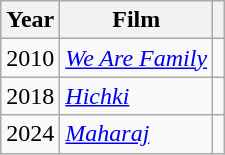<table class="wikitable">
<tr>
<th>Year</th>
<th>Film</th>
<th></th>
</tr>
<tr>
<td>2010</td>
<td><a href='#'><em>We Are Family</em></a></td>
<td></td>
</tr>
<tr>
<td>2018</td>
<td><em><a href='#'>Hichki</a></em></td>
<td></td>
</tr>
<tr>
<td>2024</td>
<td><a href='#'><em>Maharaj</em></a></td>
<td></td>
</tr>
</table>
